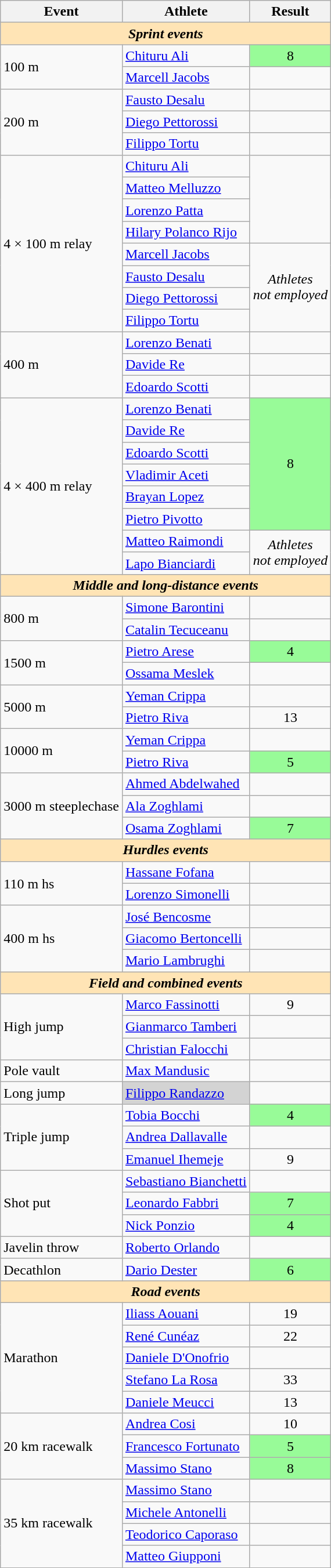<table class="wikitable sortable" width= style="font-size:90%; text-align:left;">
<tr>
<th>Event</th>
<th>Athlete</th>
<th>Result</th>
</tr>
<tr>
<td bgcolor=Moccasin colspan=3 align=center><strong><em>Sprint events</em></strong></td>
</tr>
<tr>
<td rowspan=2>100 m</td>
<td><a href='#'>Chituru Ali</a></td>
<td align=center bgcolor=palegreen>8</td>
</tr>
<tr>
<td><a href='#'>Marcell Jacobs</a></td>
<td align=center></td>
</tr>
<tr>
<td rowspan=3>200 m</td>
<td><a href='#'>Fausto Desalu</a></td>
<td align=center></td>
</tr>
<tr>
<td><a href='#'>Diego Pettorossi</a></td>
<td align=center></td>
</tr>
<tr>
<td><a href='#'>Filippo Tortu</a></td>
<td align=center></td>
</tr>
<tr>
<td rowspan=8>4 × 100 m relay</td>
<td><a href='#'>Chituru Ali</a></td>
<td align=center rowspan=4></td>
</tr>
<tr>
<td><a href='#'>Matteo Melluzzo</a></td>
</tr>
<tr>
<td><a href='#'>Lorenzo Patta</a></td>
</tr>
<tr>
<td><a href='#'>Hilary Polanco Rijo</a></td>
</tr>
<tr>
<td><a href='#'>Marcell Jacobs</a></td>
<td align=center rowspan=4><em>Athletes</em><br><em>not employed</em></td>
</tr>
<tr>
<td><a href='#'>Fausto Desalu</a></td>
</tr>
<tr>
<td><a href='#'>Diego Pettorossi</a></td>
</tr>
<tr>
<td><a href='#'>Filippo Tortu</a></td>
</tr>
<tr>
<td rowspan=3>400 m</td>
<td><a href='#'>Lorenzo Benati</a></td>
<td align=center></td>
</tr>
<tr>
<td><a href='#'>Davide Re</a></td>
<td align=center></td>
</tr>
<tr>
<td><a href='#'>Edoardo Scotti</a></td>
<td align=center></td>
</tr>
<tr>
<td rowspan=8>4 × 400 m relay</td>
<td><a href='#'>Lorenzo Benati</a></td>
<td rowspan=6 align=center bgcolor=palegreen>8</td>
</tr>
<tr>
<td><a href='#'>Davide Re</a></td>
</tr>
<tr>
<td><a href='#'>Edoardo Scotti</a></td>
</tr>
<tr>
<td><a href='#'>Vladimir Aceti</a></td>
</tr>
<tr>
<td><a href='#'>Brayan Lopez</a></td>
</tr>
<tr>
<td><a href='#'>Pietro Pivotto</a></td>
</tr>
<tr>
<td><a href='#'>Matteo Raimondi</a></td>
<td align=center rowspan=2><em>Athletes</em><br><em>not employed</em></td>
</tr>
<tr>
<td><a href='#'>Lapo Bianciardi</a></td>
</tr>
<tr>
<td bgcolor=Moccasin colspan=3 align=center><strong><em>Middle and long-distance events</em></strong></td>
</tr>
<tr>
<td rowspan=2>800 m</td>
<td><a href='#'>Simone Barontini</a></td>
<td align=center></td>
</tr>
<tr>
<td><a href='#'>Catalin Tecuceanu</a></td>
<td align=center></td>
</tr>
<tr>
<td rowspan=2>1500 m</td>
<td><a href='#'>Pietro Arese</a></td>
<td align=center bgcolor=palegreen>4</td>
</tr>
<tr>
<td><a href='#'>Ossama Meslek</a></td>
<td align=center></td>
</tr>
<tr>
<td rowspan=2>5000 m</td>
<td><a href='#'>Yeman Crippa</a></td>
<td align=center></td>
</tr>
<tr>
<td><a href='#'>Pietro Riva</a></td>
<td align=center>13</td>
</tr>
<tr>
<td rowspan=2>10000 m</td>
<td><a href='#'>Yeman Crippa</a></td>
<td align=center></td>
</tr>
<tr>
<td><a href='#'>Pietro Riva</a></td>
<td align=center bgcolor=palegreen>5</td>
</tr>
<tr>
<td rowspan=3>3000 m steeplechase</td>
<td><a href='#'>Ahmed Abdelwahed</a></td>
<td align=center></td>
</tr>
<tr>
<td><a href='#'>Ala Zoghlami</a></td>
<td align=center></td>
</tr>
<tr>
<td><a href='#'>Osama Zoghlami</a></td>
<td align=center bgcolor=palegreen>7</td>
</tr>
<tr>
<td bgcolor=Moccasin colspan=3 align=center><strong><em>Hurdles events</em></strong></td>
</tr>
<tr>
<td rowspan=2>110 m hs</td>
<td><a href='#'>Hassane Fofana</a></td>
<td align=center></td>
</tr>
<tr>
<td><a href='#'>Lorenzo Simonelli</a></td>
<td align=center></td>
</tr>
<tr>
<td rowspan=3>400 m hs</td>
<td><a href='#'>José Bencosme</a></td>
<td align=center></td>
</tr>
<tr>
<td><a href='#'>Giacomo Bertoncelli</a></td>
<td align=center></td>
</tr>
<tr>
<td><a href='#'>Mario Lambrughi</a></td>
<td align=center></td>
</tr>
<tr>
<td bgcolor=Moccasin colspan=3 align=center><strong><em>Field and combined events</em></strong></td>
</tr>
<tr>
<td rowspan=3>High jump</td>
<td><a href='#'>Marco Fassinotti</a></td>
<td align=center>9</td>
</tr>
<tr>
<td><a href='#'>Gianmarco Tamberi</a></td>
<td align=center></td>
</tr>
<tr>
<td><a href='#'>Christian Falocchi</a></td>
<td align=center></td>
</tr>
<tr>
<td rowspan=1>Pole vault</td>
<td><a href='#'>Max Mandusic</a></td>
<td align=center></td>
</tr>
<tr>
<td rowspan=1>Long jump</td>
<td bgcolor=lightgrey><a href='#'>Filippo Randazzo</a></td>
<td align=center></td>
</tr>
<tr>
<td rowspan=3>Triple jump</td>
<td><a href='#'>Tobia Bocchi</a></td>
<td align=center bgcolor=palegreen>4</td>
</tr>
<tr>
<td><a href='#'>Andrea Dallavalle</a></td>
<td align=center></td>
</tr>
<tr>
<td><a href='#'>Emanuel Ihemeje</a></td>
<td align=center>9</td>
</tr>
<tr>
<td rowspan=3>Shot put</td>
<td><a href='#'>Sebastiano Bianchetti</a></td>
<td align=center></td>
</tr>
<tr>
<td><a href='#'>Leonardo Fabbri</a></td>
<td align=center bgcolor=palegreen>7</td>
</tr>
<tr>
<td><a href='#'>Nick Ponzio</a></td>
<td align=center bgcolor=palegreen>4</td>
</tr>
<tr>
<td rowspan=1>Javelin throw</td>
<td><a href='#'>Roberto Orlando</a></td>
<td align=center></td>
</tr>
<tr>
<td rowspan=1>Decathlon</td>
<td><a href='#'>Dario Dester</a></td>
<td align=center bgcolor=palegreen>6</td>
</tr>
<tr>
<td bgcolor=Moccasin colspan=3 align=center><strong><em>Road events</em></strong></td>
</tr>
<tr>
<td rowspan=5>Marathon</td>
<td><a href='#'>Iliass Aouani</a></td>
<td align=center>19</td>
</tr>
<tr>
<td><a href='#'>René Cunéaz</a></td>
<td align=center>22</td>
</tr>
<tr>
<td><a href='#'>Daniele D'Onofrio</a></td>
<td align=center></td>
</tr>
<tr>
<td><a href='#'>Stefano La Rosa</a></td>
<td align=center>33</td>
</tr>
<tr>
<td><a href='#'>Daniele Meucci</a></td>
<td align=center>13</td>
</tr>
<tr>
<td rowspan=3>20 km racewalk</td>
<td><a href='#'>Andrea Cosi</a></td>
<td align=center>10</td>
</tr>
<tr>
<td><a href='#'>Francesco Fortunato</a></td>
<td align=center bgcolor=palegreen>5</td>
</tr>
<tr>
<td><a href='#'>Massimo Stano</a></td>
<td align=center bgcolor=palegreen>8</td>
</tr>
<tr>
<td rowspan=4>35 km racewalk</td>
<td><a href='#'>Massimo Stano</a></td>
<td align=center></td>
</tr>
<tr>
<td><a href='#'>Michele Antonelli</a></td>
<td align=center></td>
</tr>
<tr>
<td><a href='#'>Teodorico Caporaso</a></td>
<td align=center></td>
</tr>
<tr>
<td><a href='#'>Matteo Giupponi</a></td>
<td align=center></td>
</tr>
</table>
